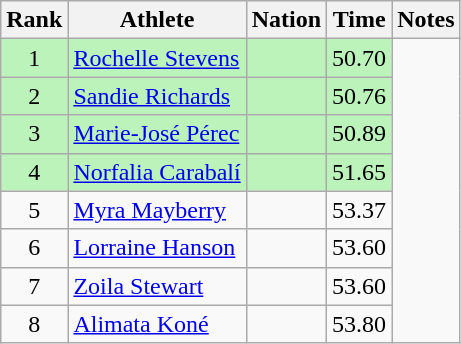<table class="wikitable sortable" style="text-align:center">
<tr>
<th>Rank</th>
<th>Athlete</th>
<th>Nation</th>
<th>Time</th>
<th>Notes</th>
</tr>
<tr style="background:#bbf3bb;">
<td>1</td>
<td align=left><a href='#'>Rochelle Stevens</a></td>
<td align=left></td>
<td>50.70</td>
</tr>
<tr style="background:#bbf3bb;">
<td>2</td>
<td align=left><a href='#'>Sandie Richards</a></td>
<td align=left></td>
<td>50.76</td>
</tr>
<tr style="background:#bbf3bb;">
<td>3</td>
<td align=left><a href='#'>Marie-José Pérec</a></td>
<td align=left></td>
<td>50.89</td>
</tr>
<tr style="background:#bbf3bb;">
<td>4</td>
<td align=left><a href='#'>Norfalia Carabalí</a></td>
<td align=left></td>
<td>51.65</td>
</tr>
<tr>
<td>5</td>
<td align=left><a href='#'>Myra Mayberry</a></td>
<td align=left></td>
<td>53.37</td>
</tr>
<tr>
<td>6</td>
<td align=left><a href='#'>Lorraine Hanson</a></td>
<td align=left></td>
<td>53.60</td>
</tr>
<tr>
<td>7</td>
<td align=left><a href='#'>Zoila Stewart</a></td>
<td align=left></td>
<td>53.60</td>
</tr>
<tr>
<td>8</td>
<td align=left><a href='#'>Alimata Koné</a></td>
<td align=left></td>
<td>53.80</td>
</tr>
</table>
